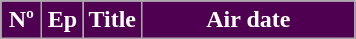<table class=wikitable style="background:#FFFFFF">
<tr style="color:#FFFFFF">
<th style="background:#500050; width:20px">Nº</th>
<th style="background:#500050; width:20px">Ep</th>
<th style="background:#500050">Title</th>
<th style="background:#500050; width:135px">Air date<br>











</th>
</tr>
</table>
